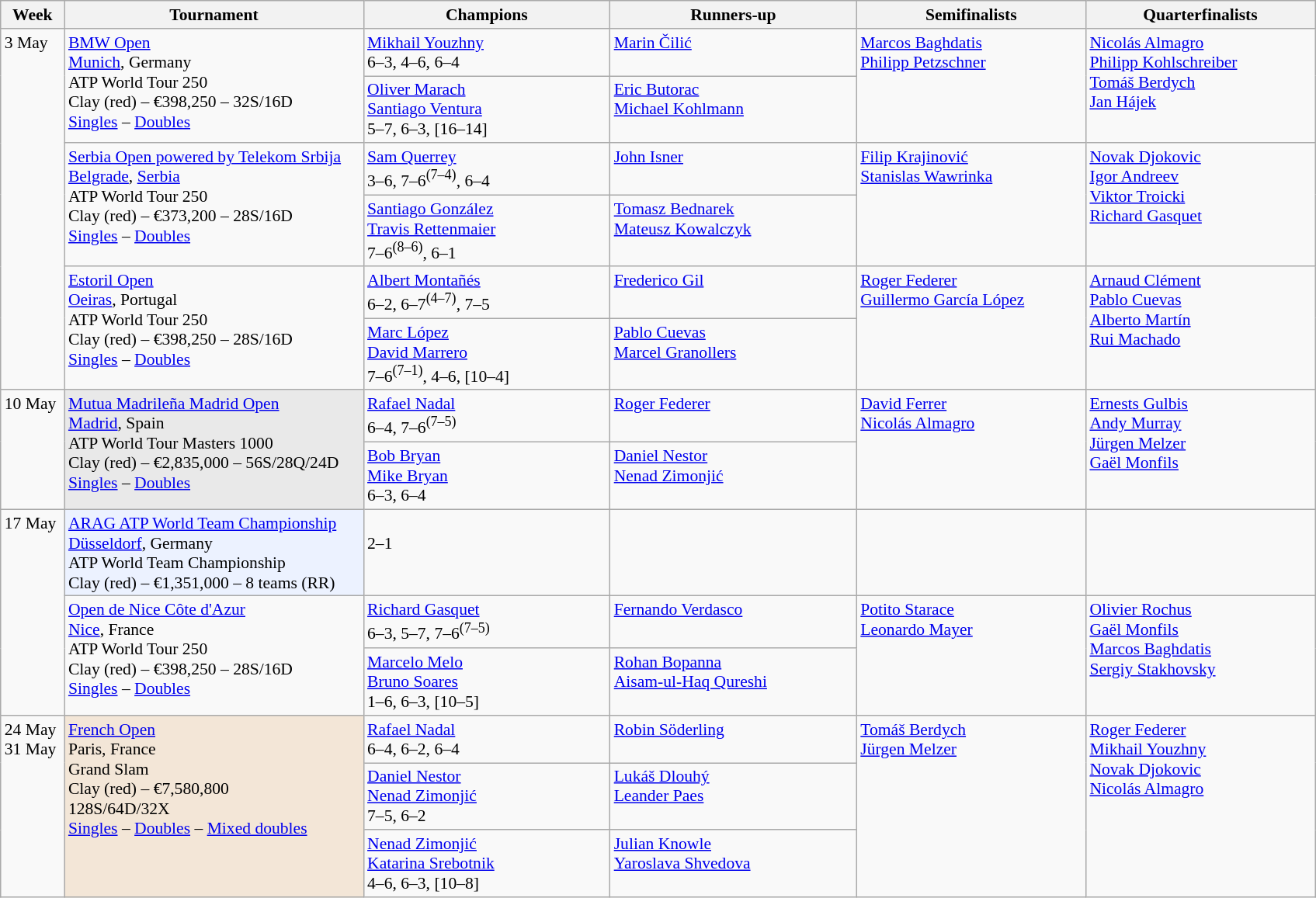<table class=wikitable style=font-size:90%>
<tr>
<th style="width:48px;">Week</th>
<th style="width:250px;">Tournament</th>
<th style="width:205px;">Champions</th>
<th style="width:205px;">Runners-up</th>
<th style="width:190px;">Semifinalists</th>
<th style="width:190px;">Quarterfinalists</th>
</tr>
<tr valign=top>
<td rowspan=6>3 May</td>
<td background:#fff rowspan=2><a href='#'>BMW Open</a><br> <a href='#'>Munich</a>, Germany<br>ATP World Tour 250<br>Clay (red) – €398,250 – 32S/16D<br><a href='#'>Singles</a> – <a href='#'>Doubles</a></td>
<td> <a href='#'>Mikhail Youzhny</a><br>6–3, 4–6, 6–4</td>
<td> <a href='#'>Marin Čilić</a></td>
<td rowspan=2> <a href='#'>Marcos Baghdatis</a><br> <a href='#'>Philipp Petzschner</a></td>
<td rowspan=2> <a href='#'>Nicolás Almagro</a><br> <a href='#'>Philipp Kohlschreiber</a><br> <a href='#'>Tomáš Berdych</a><br> <a href='#'>Jan Hájek</a></td>
</tr>
<tr valign=top>
<td> <a href='#'>Oliver Marach</a><br> <a href='#'>Santiago Ventura</a><br>5–7, 6–3, [16–14]</td>
<td> <a href='#'>Eric Butorac</a><br> <a href='#'>Michael Kohlmann</a></td>
</tr>
<tr valign=top>
<td background:#fff rowspan=2><a href='#'>Serbia Open powered by Telekom Srbija</a><br> <a href='#'>Belgrade</a>, <a href='#'>Serbia</a><br>ATP World Tour 250<br>Clay (red) – €373,200 – 28S/16D<br><a href='#'>Singles</a> – <a href='#'>Doubles</a></td>
<td> <a href='#'>Sam Querrey</a><br>3–6, 7–6<sup>(7–4)</sup>, 6–4</td>
<td> <a href='#'>John Isner</a></td>
<td rowspan=2> <a href='#'>Filip Krajinović</a> <br> <a href='#'>Stanislas Wawrinka</a></td>
<td rowspan=2> <a href='#'>Novak Djokovic</a><br> <a href='#'>Igor Andreev</a><br> <a href='#'>Viktor Troicki</a><br> <a href='#'>Richard Gasquet</a></td>
</tr>
<tr valign=top>
<td> <a href='#'>Santiago González</a><br> <a href='#'>Travis Rettenmaier</a><br>7–6<sup>(8–6)</sup>, 6–1</td>
<td> <a href='#'>Tomasz Bednarek</a><br> <a href='#'>Mateusz Kowalczyk</a></td>
</tr>
<tr valign=top>
<td background:#fff rowspan=2><a href='#'>Estoril Open</a><br> <a href='#'>Oeiras</a>, Portugal<br>ATP World Tour 250<br>Clay (red) – €398,250 – 28S/16D<br><a href='#'>Singles</a> – <a href='#'>Doubles</a></td>
<td> <a href='#'>Albert Montañés</a><br>6–2, 6–7<sup>(4–7)</sup>, 7–5</td>
<td> <a href='#'>Frederico Gil</a></td>
<td rowspan=2> <a href='#'>Roger Federer</a><br> <a href='#'>Guillermo García López</a></td>
<td rowspan=2> <a href='#'>Arnaud Clément</a><br> <a href='#'>Pablo Cuevas</a><br> <a href='#'>Alberto Martín</a><br> <a href='#'>Rui Machado</a></td>
</tr>
<tr valign=top>
<td> <a href='#'>Marc López</a><br> <a href='#'>David Marrero</a><br>7–6<sup>(7–1)</sup>, 4–6, [10–4]</td>
<td> <a href='#'>Pablo Cuevas</a><br> <a href='#'>Marcel Granollers</a></td>
</tr>
<tr valign=top>
<td rowspan=2>10 May</td>
<td bgcolor=#E9E9E9 rowspan=2><a href='#'>Mutua Madrileña Madrid Open</a><br> <a href='#'>Madrid</a>, Spain<br>ATP World Tour Masters 1000<br>Clay (red) – €2,835,000 – 56S/28Q/24D<br><a href='#'>Singles</a> – <a href='#'>Doubles</a></td>
<td> <a href='#'>Rafael Nadal</a><br>6–4, 7–6<sup>(7–5)</sup></td>
<td> <a href='#'>Roger Federer</a></td>
<td rowspan=2> <a href='#'>David Ferrer</a><br> <a href='#'>Nicolás Almagro</a></td>
<td rowspan=2> <a href='#'>Ernests Gulbis</a><br> <a href='#'>Andy Murray</a><br> <a href='#'>Jürgen Melzer</a><br> <a href='#'>Gaël Monfils</a></td>
</tr>
<tr valign=top>
<td> <a href='#'>Bob Bryan</a><br> <a href='#'>Mike Bryan</a><br>6–3, 6–4</td>
<td> <a href='#'>Daniel Nestor</a><br> <a href='#'>Nenad Zimonjić</a></td>
</tr>
<tr valign=top>
<td rowspan=3>17 May</td>
<td bgcolor=#ECF2FF><a href='#'>ARAG ATP World Team Championship</a><br> <a href='#'>Düsseldorf</a>, Germany<br>ATP World Team Championship<br>Clay (red) – €1,351,000 – 8 teams (RR)</td>
<td><br>2–1</td>
<td></td>
<td><br><br></td>
<td><br><br></td>
</tr>
<tr valign=top>
<td background:#fff rowspan=2><a href='#'>Open de Nice Côte d'Azur</a><br> <a href='#'>Nice</a>, France<br>ATP World Tour 250<br>Clay (red) – €398,250 – 28S/16D<br><a href='#'>Singles</a> – <a href='#'>Doubles</a></td>
<td> <a href='#'>Richard Gasquet</a><br>6–3, 5–7, 7–6<sup>(7–5)</sup></td>
<td> <a href='#'>Fernando Verdasco</a></td>
<td rowspan=2> <a href='#'>Potito Starace</a><br> <a href='#'>Leonardo Mayer</a></td>
<td rowspan=2> <a href='#'>Olivier Rochus</a><br> <a href='#'>Gaël Monfils</a><br> <a href='#'>Marcos Baghdatis</a><br> <a href='#'>Sergiy Stakhovsky</a></td>
</tr>
<tr valign=top>
<td> <a href='#'>Marcelo Melo</a><br> <a href='#'>Bruno Soares</a><br>1–6, 6–3, [10–5]</td>
<td> <a href='#'>Rohan Bopanna</a><br> <a href='#'>Aisam-ul-Haq Qureshi</a></td>
</tr>
<tr valign=top>
<td rowspan=3>24 May<br>31 May</td>
<td bgcolor=#F3E6D7 rowspan=3><a href='#'>French Open</a><br> Paris, France<br>Grand Slam<br>Clay (red) – €7,580,800<br>128S/64D/32X<br><a href='#'>Singles</a> – <a href='#'>Doubles</a> – <a href='#'>Mixed doubles</a></td>
<td> <a href='#'>Rafael Nadal</a><br>6–4, 6–2, 6–4</td>
<td> <a href='#'>Robin Söderling</a></td>
<td rowspan=3> <a href='#'>Tomáš Berdych</a><br> <a href='#'>Jürgen Melzer</a></td>
<td rowspan=3> <a href='#'>Roger Federer</a><br> <a href='#'>Mikhail Youzhny</a><br> <a href='#'>Novak Djokovic</a><br> <a href='#'>Nicolás Almagro</a></td>
</tr>
<tr valign=top>
<td> <a href='#'>Daniel Nestor</a><br> <a href='#'>Nenad Zimonjić</a><br>7–5, 6–2</td>
<td> <a href='#'>Lukáš Dlouhý</a><br> <a href='#'>Leander Paes</a></td>
</tr>
<tr valign=top>
<td> <a href='#'>Nenad Zimonjić</a> <br>  <a href='#'>Katarina Srebotnik</a><br>4–6, 6–3, [10–8]</td>
<td> <a href='#'>Julian Knowle</a> <br>  <a href='#'>Yaroslava Shvedova</a></td>
</tr>
</table>
